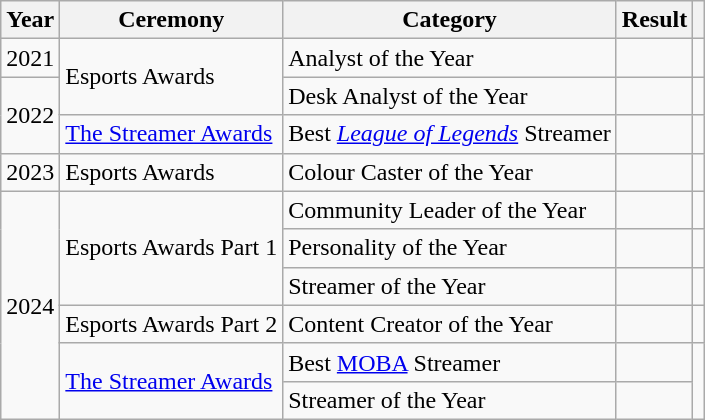<table class="wikitable sortable">
<tr>
<th>Year</th>
<th>Ceremony</th>
<th>Category</th>
<th>Result</th>
<th></th>
</tr>
<tr>
<td>2021</td>
<td rowspan="2">Esports Awards</td>
<td>Analyst of the Year</td>
<td></td>
<td align="center"></td>
</tr>
<tr>
<td rowspan="2">2022</td>
<td>Desk Analyst of the Year</td>
<td></td>
<td align="center"></td>
</tr>
<tr>
<td><a href='#'>The Streamer Awards</a></td>
<td>Best <em><a href='#'>League of Legends</a></em> Streamer</td>
<td></td>
<td align="center"></td>
</tr>
<tr>
<td>2023</td>
<td>Esports Awards</td>
<td>Colour Caster of the Year</td>
<td></td>
<td align="center"></td>
</tr>
<tr>
<td rowspan="6">2024</td>
<td rowspan="3">Esports Awards Part 1</td>
<td>Community Leader of the Year</td>
<td></td>
<td align="center"></td>
</tr>
<tr>
<td>Personality of the Year</td>
<td></td>
<td align="center"></td>
</tr>
<tr>
<td>Streamer of the Year</td>
<td></td>
<td align="center"></td>
</tr>
<tr>
<td>Esports Awards Part 2</td>
<td>Content Creator of the Year</td>
<td></td>
<td align="center"></td>
</tr>
<tr>
<td rowspan="2"><a href='#'>The Streamer Awards</a></td>
<td>Best <a href='#'>MOBA</a> Streamer</td>
<td></td>
<td rowspan="3"></td>
</tr>
<tr>
<td>Streamer of the Year</td>
<td></td>
</tr>
</table>
